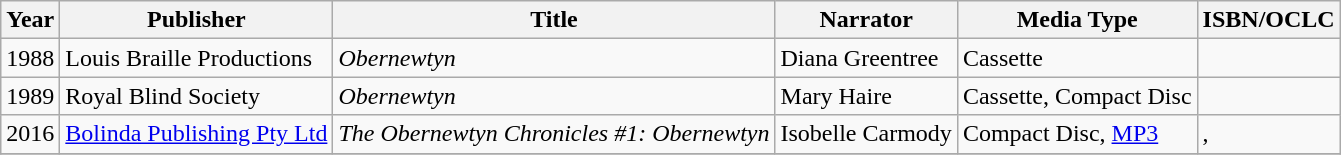<table class="wikitable">
<tr>
<th>Year</th>
<th>Publisher</th>
<th>Title</th>
<th>Narrator</th>
<th>Media Type</th>
<th>ISBN/OCLC</th>
</tr>
<tr>
<td rowspan="1">1988</td>
<td>Louis Braille Productions</td>
<td><em>Obernewtyn</em> </td>
<td>Diana Greentree</td>
<td>Cassette</td>
<td></td>
</tr>
<tr>
<td rowspan="1">1989</td>
<td>Royal Blind Society</td>
<td><em>Obernewtyn</em> </td>
<td>Mary Haire</td>
<td>Cassette, Compact Disc</td>
<td></td>
</tr>
<tr>
<td rowspan="1">2016</td>
<td><a href='#'>Bolinda Publishing Pty Ltd</a></td>
<td><em>The Obernewtyn Chronicles #1: Obernewtyn</em></td>
<td>Isobelle Carmody</td>
<td>Compact Disc, <a href='#'>MP3</a></td>
<td>, </td>
</tr>
<tr>
</tr>
</table>
